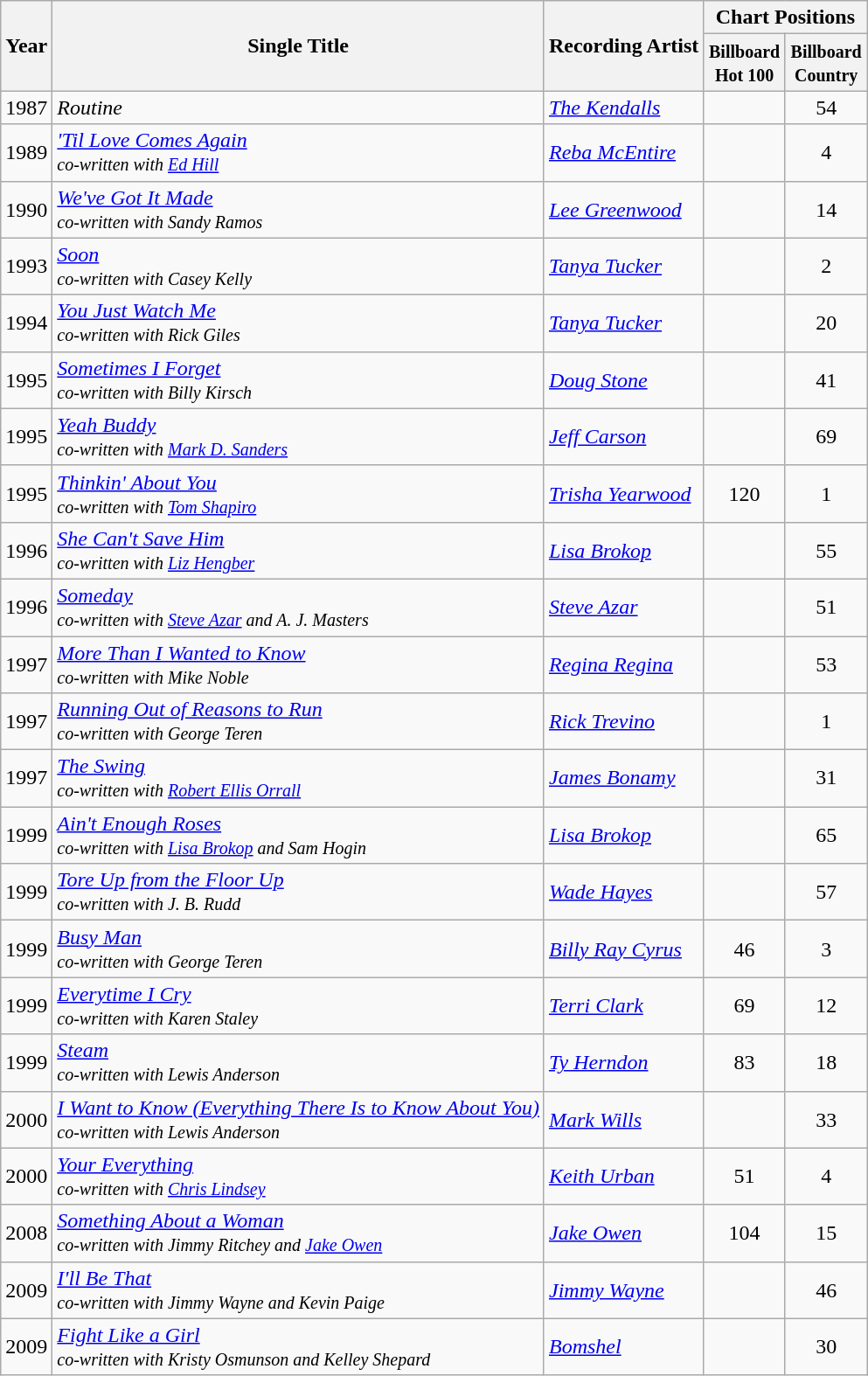<table class="wikitable">
<tr>
<th rowspan="2">Year</th>
<th rowspan="2">Single Title</th>
<th rowspan="2">Recording Artist</th>
<th colspan="6">Chart Positions</th>
</tr>
<tr>
<th width="55"><small>Billboard Hot 100</small></th>
<th width="55"><small>Billboard Country</small></th>
</tr>
<tr>
<td>1987</td>
<td><em>Routine</em> <br> <small></small></td>
<td><em><a href='#'>The Kendalls</a></em></td>
<td></td>
<td align="center">54</td>
</tr>
<tr>
<td>1989</td>
<td><em><a href='#'>'Til Love Comes Again</a></em> <br> <small><em>co-written with <a href='#'>Ed Hill</a></em></small></td>
<td><em><a href='#'>Reba McEntire</a></em></td>
<td></td>
<td align="center">4</td>
</tr>
<tr>
<td>1990</td>
<td><em><a href='#'>We've Got It Made</a></em> <br> <small><em>co-written with Sandy Ramos</em></small></td>
<td><em><a href='#'>Lee Greenwood</a></em></td>
<td></td>
<td align="center">14</td>
</tr>
<tr>
<td>1993</td>
<td><em><a href='#'>Soon</a></em> <br> <small><em>co-written with Casey Kelly</em></small></td>
<td><em><a href='#'>Tanya Tucker</a></em></td>
<td></td>
<td align="center">2</td>
</tr>
<tr>
<td>1994</td>
<td><em><a href='#'>You Just Watch Me</a></em> <br> <small><em>co-written with Rick Giles</em></small></td>
<td><em><a href='#'>Tanya Tucker</a></em></td>
<td></td>
<td align="center">20</td>
</tr>
<tr>
<td>1995</td>
<td><em><a href='#'>Sometimes I Forget</a></em> <br> <small><em>co-written with Billy Kirsch</em></small></td>
<td><em><a href='#'>Doug Stone</a></em></td>
<td></td>
<td align="center">41</td>
</tr>
<tr>
<td>1995</td>
<td><em><a href='#'>Yeah Buddy</a></em>  <br> <small><em>co-written with <a href='#'>Mark D. Sanders</a></em></small></td>
<td><em><a href='#'>Jeff Carson</a></em></td>
<td></td>
<td align="center">69</td>
</tr>
<tr>
<td>1995</td>
<td><em><a href='#'>Thinkin' About You</a></em>  <br> <small><em>co-written with <a href='#'>Tom Shapiro</a></em></small></td>
<td><em><a href='#'>Trisha Yearwood</a></em></td>
<td align="center">120</td>
<td align="center">1</td>
</tr>
<tr>
<td>1996</td>
<td><em><a href='#'>She Can't Save Him</a></em> <br> <small><em>co-written with <a href='#'>Liz Hengber</a></em></small></td>
<td><em><a href='#'>Lisa Brokop</a></em></td>
<td></td>
<td align="center">55</td>
</tr>
<tr>
<td>1996</td>
<td><em><a href='#'>Someday</a></em> <br> <small><em>co-written with <a href='#'>Steve Azar</a> and A. J. Masters</em></small></td>
<td><em><a href='#'>Steve Azar</a></em></td>
<td></td>
<td align="center">51</td>
</tr>
<tr>
<td>1997</td>
<td><em><a href='#'>More Than I Wanted to Know</a></em> <br> <small><em>co-written with Mike Noble</em></small></td>
<td><em><a href='#'>Regina Regina</a></em></td>
<td></td>
<td align="center">53</td>
</tr>
<tr>
<td>1997</td>
<td><em><a href='#'>Running Out of Reasons to Run</a></em> <br> <small><em>co-written with George Teren</em></small></td>
<td><em><a href='#'>Rick Trevino</a></em></td>
<td></td>
<td align="center">1</td>
</tr>
<tr>
<td>1997</td>
<td><em><a href='#'>The Swing</a></em> <br> <small><em>co-written with <a href='#'>Robert Ellis Orrall</a></em></small></td>
<td><em><a href='#'>James Bonamy</a></em></td>
<td></td>
<td align="center">31</td>
</tr>
<tr>
<td>1999</td>
<td><em><a href='#'>Ain't Enough Roses</a></em> <br> <small><em>co-written with <a href='#'>Lisa Brokop</a> and Sam Hogin</em></small></td>
<td><em><a href='#'>Lisa Brokop</a></em></td>
<td></td>
<td align="center">65</td>
</tr>
<tr>
<td>1999</td>
<td><em><a href='#'>Tore Up from the Floor Up</a></em> <br> <small><em>co-written with J. B. Rudd</em></small></td>
<td><em><a href='#'>Wade Hayes</a></em></td>
<td></td>
<td align="center">57</td>
</tr>
<tr>
<td>1999</td>
<td><em><a href='#'>Busy Man</a></em> <br> <small><em>co-written with George Teren</em></small></td>
<td><em><a href='#'>Billy Ray Cyrus</a></em></td>
<td align="center">46</td>
<td align="center">3</td>
</tr>
<tr>
<td>1999</td>
<td><em><a href='#'>Everytime I Cry</a></em> <br> <small><em>co-written with Karen Staley</em></small></td>
<td><em><a href='#'>Terri Clark</a></em></td>
<td align="center">69</td>
<td align="center">12</td>
</tr>
<tr>
<td>1999</td>
<td><em><a href='#'>Steam</a></em>  <br> <small><em>co-written with Lewis Anderson</em></small></td>
<td><em><a href='#'>Ty Herndon</a></em></td>
<td align="center">83</td>
<td align="center">18</td>
</tr>
<tr>
<td>2000</td>
<td><em><a href='#'>I Want to Know (Everything There Is to Know About You)</a></em>  <br> <small><em>co-written with Lewis Anderson</em></small></td>
<td><em><a href='#'>Mark Wills</a></em></td>
<td align="center"></td>
<td align="center">33</td>
</tr>
<tr>
<td>2000</td>
<td><em><a href='#'>Your Everything</a></em> <br> <small><em>co-written with <a href='#'>Chris Lindsey</a></em></small></td>
<td><em><a href='#'>Keith Urban</a></em></td>
<td align="center">51</td>
<td align="center">4</td>
</tr>
<tr>
<td>2008</td>
<td><em><a href='#'>Something About a Woman</a></em> <br> <small><em>co-written with Jimmy Ritchey and <a href='#'>Jake Owen</a></em></small></td>
<td><em><a href='#'>Jake Owen</a></em></td>
<td align="center">104</td>
<td align="center">15</td>
</tr>
<tr>
<td>2009</td>
<td><em><a href='#'>I'll Be That</a></em> <br> <small><em>co-written with Jimmy Wayne and Kevin Paige</em></small></td>
<td><em><a href='#'>Jimmy Wayne</a></em></td>
<td></td>
<td align="center">46</td>
</tr>
<tr>
<td>2009</td>
<td><em><a href='#'>Fight Like a Girl</a></em> <br> <small><em>co-written with Kristy Osmunson and Kelley Shepard</em></small></td>
<td><em><a href='#'>Bomshel</a></em></td>
<td></td>
<td align="center">30</td>
</tr>
</table>
